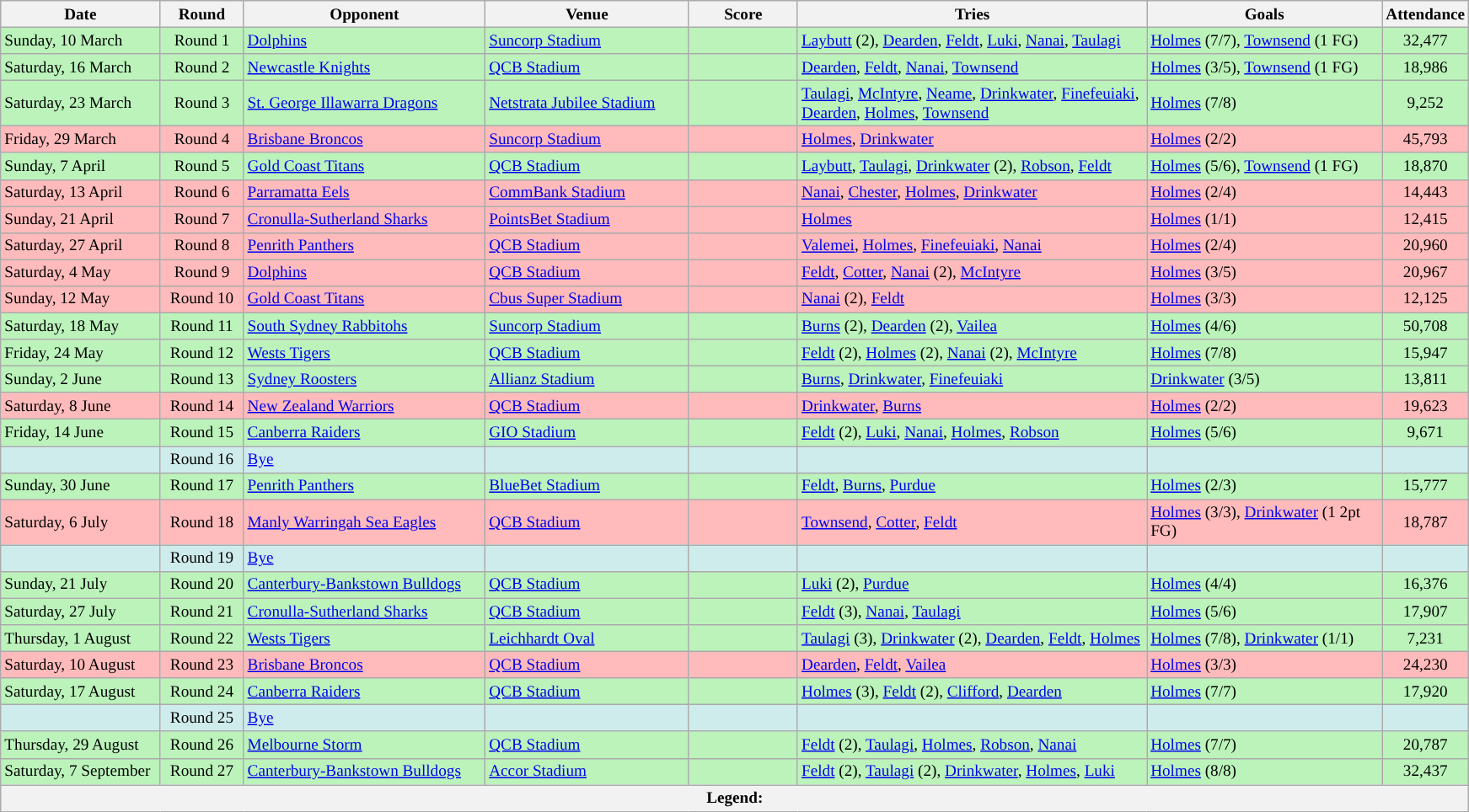<table class="wikitable" style="font-size:80%;">
<tr>
<th style="width:120px;">Date</th>
<th style="width:60px;">Round</th>
<th style="width:185px;">Opponent</th>
<th style="width:155px;">Venue</th>
<th style="width:80px;">Score</th>
<th style="width:270px;">Tries</th>
<th style="width:180px;">Goals</th>
<th style="width:60px;">Attendance</th>
</tr>
<tr style="background:#BBF3BB">
<td>Sunday, 10 March</td>
<td style="text-align:center;">Round 1</td>
<td> <a href='#'>Dolphins</a></td>
<td><a href='#'>Suncorp Stadium</a></td>
<td style="text-align:center;"></td>
<td><a href='#'>Laybutt</a> (2), <a href='#'>Dearden</a>, <a href='#'>Feldt</a>, <a href='#'>Luki</a>, <a href='#'>Nanai</a>, <a href='#'>Taulagi</a></td>
<td><a href='#'>Holmes</a> (7/7), <a href='#'>Townsend</a> (1 FG)</td>
<td style="text-align:center;">32,477</td>
</tr>
<tr style="background:#BBF3BB">
<td>Saturday, 16 March</td>
<td style="text-align:center;">Round 2</td>
<td> <a href='#'>Newcastle Knights</a></td>
<td><a href='#'>QCB Stadium</a></td>
<td style="text-align:center;"> </td>
<td><a href='#'>Dearden</a>, <a href='#'>Feldt</a>, <a href='#'>Nanai</a>, <a href='#'>Townsend</a></td>
<td><a href='#'>Holmes</a> (3/5), <a href='#'>Townsend</a> (1 FG)</td>
<td style="text-align:center;">18,986</td>
</tr>
<tr style="background:#BBF3BB">
<td>Saturday, 23 March</td>
<td style="text-align:center;">Round 3</td>
<td> <a href='#'>St. George Illawarra Dragons</a></td>
<td><a href='#'>Netstrata Jubilee Stadium</a></td>
<td style="text-align:center;"></td>
<td><a href='#'>Taulagi</a>, <a href='#'>McIntyre</a>, <a href='#'>Neame</a>, <a href='#'>Drinkwater</a>, <a href='#'>Finefeuiaki</a>, <a href='#'>Dearden</a>, <a href='#'>Holmes</a>, <a href='#'>Townsend</a></td>
<td><a href='#'>Holmes</a> (7/8)</td>
<td style="text-align:center;">9,252</td>
</tr>
<tr style="background:#FFBBBB">
<td>Friday, 29 March</td>
<td style="text-align:center;">Round 4</td>
<td> <a href='#'>Brisbane Broncos</a></td>
<td><a href='#'>Suncorp Stadium</a></td>
<td style="text-align:center;"></td>
<td><a href='#'>Holmes</a>, <a href='#'>Drinkwater</a></td>
<td><a href='#'>Holmes</a> (2/2)</td>
<td style="text-align:center;">45,793</td>
</tr>
<tr style="background:#BBF3BB">
<td>Sunday, 7 April</td>
<td style="text-align:center;">Round 5</td>
<td> <a href='#'>Gold Coast Titans</a></td>
<td><a href='#'>QCB Stadium</a></td>
<td style="text-align:center;"></td>
<td><a href='#'>Laybutt</a>, <a href='#'>Taulagi</a>, <a href='#'>Drinkwater</a> (2), <a href='#'>Robson</a>, <a href='#'>Feldt</a></td>
<td><a href='#'>Holmes</a> (5/6), <a href='#'>Townsend</a> (1 FG)</td>
<td style="text-align:center;">18,870</td>
</tr>
<tr style="background:#FFBBBB">
<td>Saturday, 13 April</td>
<td style="text-align:center;">Round 6</td>
<td> <a href='#'>Parramatta Eels</a></td>
<td><a href='#'>CommBank Stadium</a></td>
<td style="text-align:center;"></td>
<td><a href='#'>Nanai</a>, <a href='#'>Chester</a>, <a href='#'>Holmes</a>, <a href='#'>Drinkwater</a></td>
<td><a href='#'>Holmes</a> (2/4)</td>
<td style="text-align:center;">14,443</td>
</tr>
<tr style="background:#FFBBBB">
<td>Sunday, 21 April</td>
<td style="text-align:center;">Round 7</td>
<td> <a href='#'>Cronulla-Sutherland Sharks</a></td>
<td><a href='#'>PointsBet Stadium</a></td>
<td style="text-align:center;"></td>
<td><a href='#'>Holmes</a></td>
<td><a href='#'>Holmes</a> (1/1)</td>
<td style="text-align:center;">12,415</td>
</tr>
<tr style="background:#FFBBBB">
<td>Saturday, 27 April</td>
<td style="text-align:center;">Round 8</td>
<td> <a href='#'>Penrith Panthers</a></td>
<td><a href='#'>QCB Stadium</a></td>
<td style="text-align:center;"></td>
<td><a href='#'>Valemei</a>, <a href='#'>Holmes</a>, <a href='#'>Finefeuiaki</a>, <a href='#'>Nanai</a></td>
<td><a href='#'>Holmes</a> (2/4)</td>
<td style="text-align:center;">20,960</td>
</tr>
<tr style="background:#FFBBBB">
<td>Saturday, 4 May</td>
<td style="text-align:center;">Round 9</td>
<td> <a href='#'>Dolphins</a></td>
<td><a href='#'>QCB Stadium</a></td>
<td style="text-align:center;"></td>
<td><a href='#'>Feldt</a>, <a href='#'>Cotter</a>, <a href='#'>Nanai</a> (2), <a href='#'>McIntyre</a></td>
<td><a href='#'>Holmes</a> (3/5)</td>
<td style="text-align:center;">20,967</td>
</tr>
<tr style="background:#FFBBBB">
<td>Sunday, 12 May</td>
<td style="text-align:center;">Round 10</td>
<td> <a href='#'>Gold Coast Titans</a></td>
<td><a href='#'>Cbus Super Stadium</a></td>
<td style="text-align:center;"></td>
<td><a href='#'>Nanai</a> (2), <a href='#'>Feldt</a></td>
<td><a href='#'>Holmes</a> (3/3)</td>
<td style="text-align:center;">12,125</td>
</tr>
<tr style="background:#BBF3BB">
<td>Saturday, 18 May</td>
<td style="text-align:center;">Round 11</td>
<td> <a href='#'>South Sydney Rabbitohs</a></td>
<td><a href='#'>Suncorp Stadium</a></td>
<td style="text-align:center;"></td>
<td><a href='#'>Burns</a> (2), <a href='#'>Dearden</a> (2), <a href='#'>Vailea</a></td>
<td><a href='#'>Holmes</a> (4/6)</td>
<td style="text-align:center;">50,708</td>
</tr>
<tr style="background:#BBF3BB">
<td>Friday, 24 May</td>
<td style="text-align:center;">Round 12</td>
<td> <a href='#'>Wests Tigers</a></td>
<td><a href='#'>QCB Stadium</a></td>
<td style="text-align:center;"></td>
<td><a href='#'>Feldt</a> (2), <a href='#'>Holmes</a> (2), <a href='#'>Nanai</a> (2), <a href='#'>McIntyre</a></td>
<td><a href='#'>Holmes</a> (7/8)</td>
<td style="text-align:center;">15,947</td>
</tr>
<tr style="background:#BBF3BB">
<td>Sunday, 2 June</td>
<td style="text-align:center;">Round 13</td>
<td> <a href='#'>Sydney Roosters</a></td>
<td><a href='#'>Allianz Stadium</a></td>
<td style="text-align:center;"></td>
<td><a href='#'>Burns</a>, <a href='#'>Drinkwater</a>, <a href='#'>Finefeuiaki</a></td>
<td><a href='#'>Drinkwater</a> (3/5)</td>
<td style="text-align:center;">13,811</td>
</tr>
<tr style="background:#FFBBBB">
<td>Saturday, 8 June</td>
<td style="text-align:center;">Round 14</td>
<td> <a href='#'>New Zealand Warriors</a></td>
<td><a href='#'>QCB Stadium</a></td>
<td style="text-align:center;"></td>
<td><a href='#'>Drinkwater</a>, <a href='#'>Burns</a></td>
<td><a href='#'>Holmes</a> (2/2)</td>
<td style="text-align:center;">19,623</td>
</tr>
<tr style="background:#BBF3BB">
<td>Friday, 14 June</td>
<td style="text-align:center;">Round 15</td>
<td> <a href='#'>Canberra Raiders</a></td>
<td><a href='#'>GIO Stadium</a></td>
<td style="text-align:center;"></td>
<td><a href='#'>Feldt</a> (2), <a href='#'>Luki</a>, <a href='#'>Nanai</a>, <a href='#'>Holmes</a>, <a href='#'>Robson</a></td>
<td><a href='#'>Holmes</a> (5/6)</td>
<td style="text-align:center;">9,671</td>
</tr>
<tr style="background:#CFECEC;">
<td></td>
<td style="text-align:center;">Round 16</td>
<td><a href='#'>Bye</a></td>
<td></td>
<td></td>
<td></td>
<td></td>
<td></td>
</tr>
<tr style="background:#BBF3BB">
<td>Sunday, 30 June</td>
<td style="text-align:center;">Round 17</td>
<td> <a href='#'>Penrith Panthers</a></td>
<td><a href='#'>BlueBet Stadium</a></td>
<td style="text-align:center;"></td>
<td><a href='#'>Feldt</a>, <a href='#'>Burns</a>, <a href='#'>Purdue</a></td>
<td><a href='#'>Holmes</a> (2/3)</td>
<td style="text-align:center;">15,777</td>
</tr>
<tr style="background:#FFBBBB">
<td>Saturday, 6 July</td>
<td style="text-align:center;">Round 18</td>
<td> <a href='#'>Manly Warringah Sea Eagles</a></td>
<td><a href='#'>QCB Stadium</a></td>
<td style="text-align:center;"> </td>
<td><a href='#'>Townsend</a>, <a href='#'>Cotter</a>, <a href='#'>Feldt</a></td>
<td><a href='#'>Holmes</a> (3/3), <a href='#'>Drinkwater</a> (1 2pt FG)</td>
<td style="text-align:center;">18,787</td>
</tr>
<tr style="background:#cfecec;">
<td></td>
<td style="text-align:center;">Round 19</td>
<td><a href='#'>Bye</a></td>
<td></td>
<td></td>
<td></td>
<td></td>
<td></td>
</tr>
<tr style="background:#BBF3BB">
<td>Sunday, 21 July</td>
<td style="text-align:center;">Round 20</td>
<td> <a href='#'>Canterbury-Bankstown Bulldogs</a></td>
<td><a href='#'>QCB Stadium</a></td>
<td style="text-align:center;"></td>
<td><a href='#'>Luki</a> (2), <a href='#'>Purdue</a></td>
<td><a href='#'>Holmes</a> (4/4)</td>
<td style="text-align:center;">16,376</td>
</tr>
<tr style="background:#BBF3BB">
<td>Saturday, 27 July</td>
<td style="text-align:center;">Round 21</td>
<td> <a href='#'>Cronulla-Sutherland Sharks</a></td>
<td><a href='#'>QCB Stadium</a></td>
<td style="text-align:center;"></td>
<td><a href='#'>Feldt</a> (3), <a href='#'>Nanai</a>, <a href='#'>Taulagi</a></td>
<td><a href='#'>Holmes</a> (5/6)</td>
<td style="text-align:center;">17,907</td>
</tr>
<tr style="background:#BBF3BB">
<td>Thursday, 1 August</td>
<td style="text-align:center;">Round 22</td>
<td> <a href='#'>Wests Tigers</a></td>
<td><a href='#'>Leichhardt Oval</a></td>
<td style="text-align:center;"></td>
<td><a href='#'>Taulagi</a> (3), <a href='#'>Drinkwater</a> (2), <a href='#'>Dearden</a>, <a href='#'>Feldt</a>, <a href='#'>Holmes</a></td>
<td><a href='#'>Holmes</a> (7/8), <a href='#'>Drinkwater</a> (1/1)</td>
<td style="text-align:center;">7,231</td>
</tr>
<tr style="background:#FFBBBB">
<td>Saturday, 10 August</td>
<td style="text-align:center;">Round 23</td>
<td> <a href='#'>Brisbane Broncos</a></td>
<td><a href='#'>QCB Stadium</a></td>
<td style="text-align:center;"></td>
<td><a href='#'>Dearden</a>, <a href='#'>Feldt</a>, <a href='#'>Vailea</a></td>
<td><a href='#'>Holmes</a> (3/3)</td>
<td style="text-align:center;">24,230</td>
</tr>
<tr style="background:#BBF3BB">
<td>Saturday, 17 August</td>
<td style="text-align:center;">Round 24</td>
<td> <a href='#'>Canberra Raiders</a></td>
<td><a href='#'>QCB Stadium</a></td>
<td style="text-align:center;"></td>
<td><a href='#'>Holmes</a> (3), <a href='#'>Feldt</a> (2), <a href='#'>Clifford</a>, <a href='#'>Dearden</a></td>
<td><a href='#'>Holmes</a> (7/7)</td>
<td style="text-align:center;">17,920</td>
</tr>
<tr style="background:#cfecec;">
<td></td>
<td style="text-align:center;">Round 25</td>
<td><a href='#'>Bye</a></td>
<td></td>
<td></td>
<td></td>
<td></td>
<td></td>
</tr>
<tr style="background:#BBF3BB">
<td>Thursday, 29 August</td>
<td style="text-align:center;">Round 26</td>
<td> <a href='#'>Melbourne Storm</a></td>
<td><a href='#'>QCB Stadium</a></td>
<td style="text-align:center;"></td>
<td><a href='#'>Feldt</a> (2), <a href='#'>Taulagi</a>, <a href='#'>Holmes</a>, <a href='#'>Robson</a>, <a href='#'>Nanai</a></td>
<td><a href='#'>Holmes</a> (7/7)</td>
<td style="text-align:center;">20,787</td>
</tr>
<tr style="background:#BBF3BB">
<td>Saturday, 7 September</td>
<td style="text-align:center;">Round 27</td>
<td> <a href='#'>Canterbury-Bankstown Bulldogs</a></td>
<td><a href='#'>Accor Stadium</a></td>
<td style="text-align:center;"></td>
<td><a href='#'>Feldt</a> (2), <a href='#'>Taulagi</a> (2), <a href='#'>Drinkwater</a>, <a href='#'>Holmes</a>, <a href='#'>Luki</a></td>
<td><a href='#'>Holmes</a> (8/8)</td>
<td style="text-align:center;">32,437</td>
</tr>
<tr>
<th colspan="11"><strong>Legend</strong>:    </th>
</tr>
</table>
